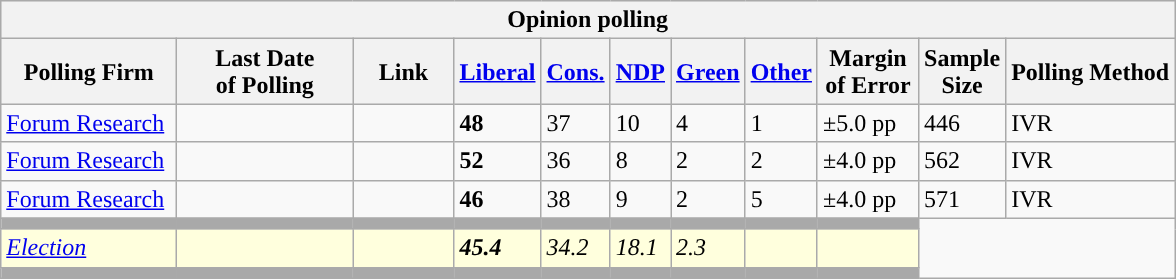<table class="wikitable collapsible sortable collapsed">
<tr style="background:#e9e9e9;">
<th style="width:640px,;" colspan="11">Opinion polling</th>
</tr>
<tr style="background:#e9e9e9;">
<th style="width:110px">Polling Firm</th>
<th style="width:110px">Last Date<br>of Polling</th>
<th style="width:60px" class="unsortable">Link</th>
<th style="background-color:"><a href='#'>Liberal</a></th>
<th style="background-color:"><a href='#'>Cons.</a></th>
<th style="background-color:"><a href='#'>NDP</a></th>
<th style="background-color:"><a href='#'>Green</a></th>
<th style="background-color:"><a href='#'>Other</a></th>
<th style="width:60px;" class=unsortable>Margin<br>of Error</th>
<th style="width:50px;" class=unsortable>Sample<br>Size</th>
<th class=unsortable>Polling Method</th>
</tr>
<tr>
<td><a href='#'>Forum Research</a></td>
<td></td>
<td></td>
<td><strong>48</strong></td>
<td>37</td>
<td>10</td>
<td>4</td>
<td>1</td>
<td>±5.0 pp</td>
<td>446</td>
<td>IVR</td>
</tr>
<tr>
<td><a href='#'>Forum Research</a></td>
<td></td>
<td></td>
<td><strong>52</strong></td>
<td>36</td>
<td>8</td>
<td>2</td>
<td>2</td>
<td>±4.0 pp</td>
<td>562</td>
<td>IVR</td>
</tr>
<tr>
<td><a href='#'>Forum Research</a></td>
<td></td>
<td></td>
<td><strong>46</strong></td>
<td>38</td>
<td>9</td>
<td>2</td>
<td>5</td>
<td>±4.0 pp</td>
<td>571</td>
<td>IVR</td>
</tr>
<tr style="background:Darkgrey;">
<td></td>
<td></td>
<td></td>
<td></td>
<td></td>
<td></td>
<td></td>
<td></td>
<td></td>
</tr>
<tr>
<td style="background:#ffd;"><em><a href='#'>Election</a></em></td>
<td style="background:#ffd;"></td>
<td style="background:#ffd;"></td>
<td style="background:#ffd;"><strong><em>45.4</em></strong></td>
<td style="background:#ffd;"><em>34.2</em></td>
<td style="background:#ffd;"><em>18.1</em></td>
<td style="background:#ffd;"><em>2.3</em></td>
<td style="background:#ffd;"></td>
<td style="background:#ffd;"></td>
</tr>
<tr style="background:Darkgrey;">
<td></td>
<td></td>
<td></td>
<td></td>
<td></td>
<td></td>
<td></td>
<td></td>
<td></td>
</tr>
</table>
